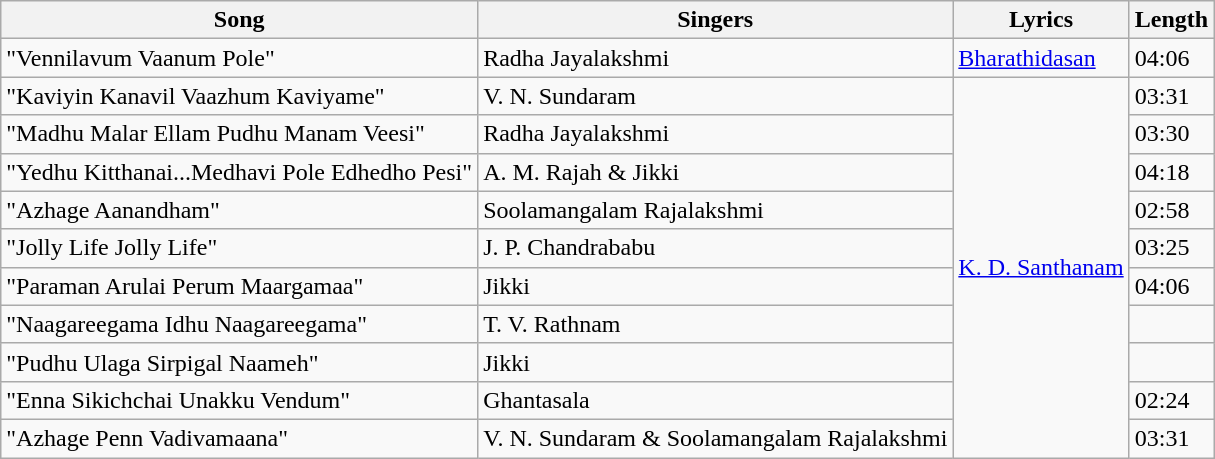<table class="wikitable">
<tr>
<th>Song</th>
<th>Singers</th>
<th>Lyrics</th>
<th>Length</th>
</tr>
<tr>
<td>"Vennilavum Vaanum Pole"</td>
<td>Radha Jayalakshmi</td>
<td><a href='#'>Bharathidasan</a></td>
<td>04:06</td>
</tr>
<tr>
<td>"Kaviyin Kanavil Vaazhum Kaviyame"</td>
<td>V. N. Sundaram</td>
<td rowspan=10><a href='#'>K. D. Santhanam</a></td>
<td>03:31</td>
</tr>
<tr>
<td>"Madhu Malar Ellam Pudhu Manam Veesi"</td>
<td>Radha Jayalakshmi</td>
<td>03:30</td>
</tr>
<tr>
<td>"Yedhu Kitthanai...Medhavi Pole Edhedho Pesi"</td>
<td>A. M. Rajah & Jikki</td>
<td>04:18</td>
</tr>
<tr>
<td>"Azhage Aanandham"</td>
<td>Soolamangalam Rajalakshmi</td>
<td>02:58</td>
</tr>
<tr>
<td>"Jolly Life Jolly Life"</td>
<td>J. P. Chandrababu</td>
<td>03:25</td>
</tr>
<tr>
<td>"Paraman Arulai Perum Maargamaa"</td>
<td>Jikki</td>
<td>04:06</td>
</tr>
<tr>
<td>"Naagareegama Idhu Naagareegama"</td>
<td>T. V. Rathnam</td>
<td></td>
</tr>
<tr>
<td>"Pudhu Ulaga Sirpigal Naameh"</td>
<td>Jikki</td>
<td></td>
</tr>
<tr>
<td>"Enna Sikichchai Unakku Vendum"</td>
<td>Ghantasala</td>
<td>02:24</td>
</tr>
<tr>
<td>"Azhage Penn Vadivamaana"</td>
<td>V. N. Sundaram & Soolamangalam Rajalakshmi</td>
<td>03:31</td>
</tr>
</table>
